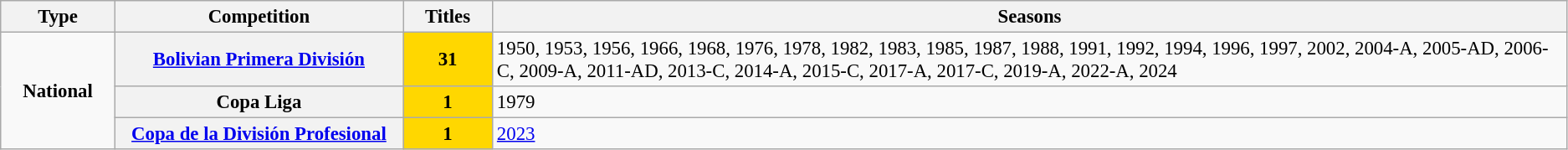<table class="wikitable plainrowheaders" style="font-size:95%; text-align:center;">
<tr>
<th style="width: 1%;">Type</th>
<th style="width: 5%;">Competition</th>
<th style="width: 1%;">Titles</th>
<th style="width: 21%;">Seasons</th>
</tr>
<tr>
<td rowspan="4"><strong>National</strong></td>
<th scope=col><a href='#'>Bolivian Primera División</a></th>
<td bgcolor="gold"><strong>31</strong></td>
<td align="left">1950, 1953, 1956, 1966, 1968, 1976, 1978, 1982, 1983, 1985, 1987, 1988, 1991, 1992, 1994, 1996, 1997, 2002, 2004-A, 2005-AD, 2006-C, 2009-A, 2011-AD, 2013-C, 2014-A, 2015-C, 2017-A, 2017-C, 2019-A, 2022-A, 2024</td>
</tr>
<tr>
<th scope="col">Copa Liga</th>
<td bgcolor="gold"><strong>1</strong></td>
<td align="left">1979</td>
</tr>
<tr>
<th scope="col"><a href='#'>Copa de la División Profesional</a></th>
<td bgcolor="gold"><strong>1</strong></td>
<td align="left"><a href='#'>2023</a></td>
</tr>
</table>
